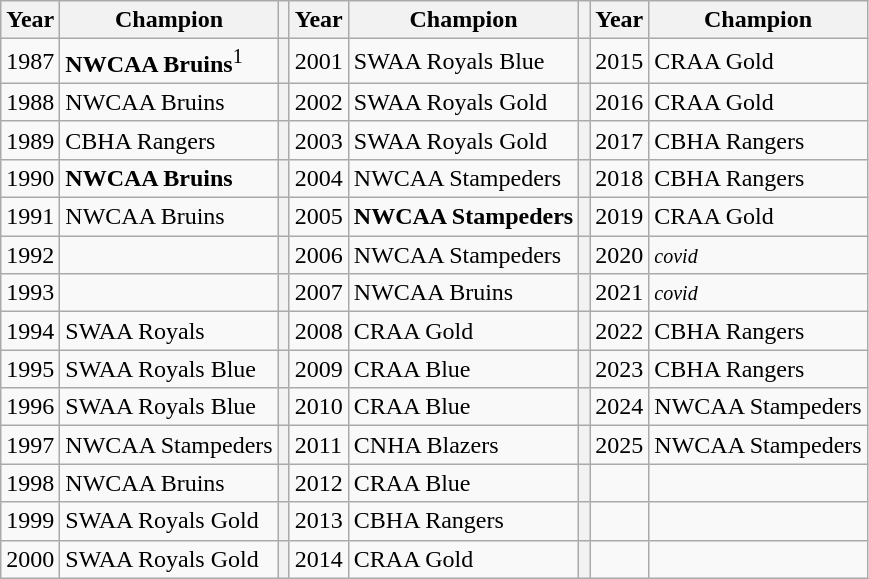<table class="wikitable">
<tr>
<th>Year</th>
<th>Champion</th>
<th></th>
<th>Year</th>
<th>Champion</th>
<th></th>
<th>Year</th>
<th>Champion</th>
</tr>
<tr>
<td>1987</td>
<td><strong>NWCAA Bruins</strong><sup>1</sup></td>
<th></th>
<td>2001</td>
<td>SWAA Royals Blue</td>
<th></th>
<td>2015</td>
<td>CRAA Gold</td>
</tr>
<tr>
<td>1988</td>
<td>NWCAA Bruins</td>
<th></th>
<td>2002</td>
<td>SWAA Royals Gold</td>
<th></th>
<td>2016</td>
<td>CRAA Gold</td>
</tr>
<tr>
<td>1989</td>
<td>CBHA Rangers</td>
<th></th>
<td>2003</td>
<td>SWAA Royals Gold</td>
<th></th>
<td>2017</td>
<td>CBHA Rangers</td>
</tr>
<tr>
<td>1990</td>
<td><strong>NWCAA Bruins</strong></td>
<th></th>
<td>2004</td>
<td>NWCAA Stampeders</td>
<th></th>
<td>2018</td>
<td>CBHA Rangers</td>
</tr>
<tr>
<td>1991</td>
<td>NWCAA Bruins</td>
<th></th>
<td>2005</td>
<td><strong>NWCAA Stampeders</strong></td>
<th></th>
<td>2019</td>
<td>CRAA Gold</td>
</tr>
<tr>
<td>1992</td>
<td></td>
<th></th>
<td>2006</td>
<td>NWCAA Stampeders</td>
<th></th>
<td>2020</td>
<td><small><em>covid</em></small></td>
</tr>
<tr>
<td>1993</td>
<td></td>
<th></th>
<td>2007</td>
<td>NWCAA Bruins</td>
<th></th>
<td>2021</td>
<td><small><em>covid</em></small></td>
</tr>
<tr>
<td>1994</td>
<td>SWAA Royals</td>
<th></th>
<td>2008</td>
<td>CRAA Gold</td>
<th></th>
<td>2022</td>
<td>CBHA Rangers</td>
</tr>
<tr>
<td>1995</td>
<td>SWAA Royals Blue</td>
<th></th>
<td>2009</td>
<td>CRAA Blue</td>
<th></th>
<td>2023</td>
<td>CBHA Rangers</td>
</tr>
<tr>
<td>1996</td>
<td>SWAA Royals Blue</td>
<th></th>
<td>2010</td>
<td>CRAA Blue</td>
<th></th>
<td>2024</td>
<td>NWCAA Stampeders</td>
</tr>
<tr>
<td>1997</td>
<td>NWCAA Stampeders</td>
<th></th>
<td>2011</td>
<td>CNHA Blazers</td>
<th></th>
<td>2025</td>
<td>NWCAA Stampeders</td>
</tr>
<tr>
<td>1998</td>
<td>NWCAA Bruins</td>
<th></th>
<td>2012</td>
<td>CRAA Blue</td>
<th></th>
<td></td>
<td></td>
</tr>
<tr>
<td>1999</td>
<td>SWAA Royals Gold</td>
<th></th>
<td>2013</td>
<td>CBHA Rangers</td>
<th></th>
<td></td>
<td></td>
</tr>
<tr>
<td>2000</td>
<td>SWAA Royals Gold</td>
<th></th>
<td>2014</td>
<td>CRAA Gold</td>
<th></th>
<td></td>
<td></td>
</tr>
</table>
